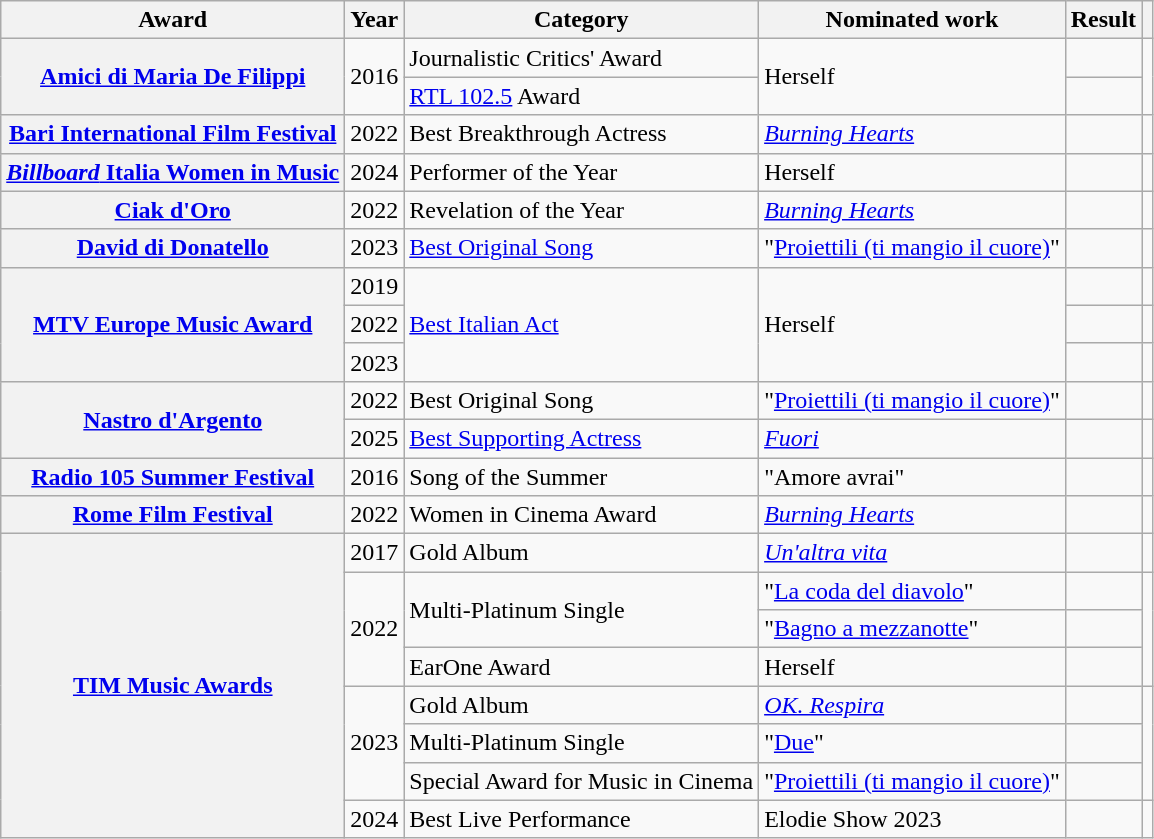<table class="wikitable sortable plainrowheaders">
<tr>
<th scope="col">Award</th>
<th scope="col">Year</th>
<th scope="col">Category</th>
<th scope="col">Nominated work</th>
<th scope="col">Result</th>
<th scope="col"></th>
</tr>
<tr>
<th scope=row rowspan=2><a href='#'>Amici di Maria De Filippi</a></th>
<td rowspan=2>2016</td>
<td>Journalistic Critics' Award</td>
<td rowspan=2>Herself</td>
<td></td>
<td rowspan="2"></td>
</tr>
<tr>
<td><a href='#'>RTL 102.5</a> Award</td>
<td></td>
</tr>
<tr>
<th scope=row><a href='#'>Bari International Film Festival</a></th>
<td>2022</td>
<td>Best Breakthrough Actress</td>
<td><em><a href='#'>Burning Hearts</a></em></td>
<td></td>
<td></td>
</tr>
<tr>
<th scope=row><a href='#'><em>Billboard</em> Italia Women in Music</a></th>
<td>2024</td>
<td>Performer of the Year</td>
<td>Herself</td>
<td></td>
<td></td>
</tr>
<tr>
<th scope=row><a href='#'>Ciak d'Oro</a></th>
<td>2022</td>
<td>Revelation of the Year</td>
<td><em><a href='#'>Burning Hearts</a></em></td>
<td></td>
<td></td>
</tr>
<tr>
<th scope=row><a href='#'>David di Donatello</a></th>
<td>2023</td>
<td><a href='#'>Best Original Song</a></td>
<td>"<a href='#'>Proiettili (ti mangio il cuore)</a>" </td>
<td></td>
<td></td>
</tr>
<tr>
<th scope=row rowspan=3><a href='#'>MTV Europe Music Award</a></th>
<td>2019</td>
<td rowspan=3><a href='#'>Best Italian Act</a></td>
<td rowspan=3>Herself</td>
<td></td>
<td></td>
</tr>
<tr>
<td>2022</td>
<td></td>
<td></td>
</tr>
<tr>
<td>2023</td>
<td></td>
<td></td>
</tr>
<tr>
<th scope=row rowspan=2><a href='#'>Nastro d'Argento</a></th>
<td>2022</td>
<td>Best Original Song</td>
<td>"<a href='#'>Proiettili (ti mangio il cuore)</a>" </td>
<td></td>
<td></td>
</tr>
<tr>
<td>2025</td>
<td><a href='#'>Best Supporting Actress</a></td>
<td><em><a href='#'>Fuori</a></em></td>
<td></td>
<td></td>
</tr>
<tr>
<th scope=row><a href='#'>Radio 105 Summer Festival</a></th>
<td>2016</td>
<td>Song of the Summer</td>
<td>"Amore avrai"</td>
<td></td>
<td></td>
</tr>
<tr>
<th scope=row><a href='#'>Rome Film Festival</a></th>
<td>2022</td>
<td>Women in Cinema Award</td>
<td><em><a href='#'>Burning Hearts</a></em></td>
<td></td>
<td></td>
</tr>
<tr>
<th scope=row rowspan=8><a href='#'>TIM Music Awards</a></th>
<td>2017</td>
<td>Gold Album</td>
<td><em><a href='#'>Un'altra vita</a></em></td>
<td></td>
<td></td>
</tr>
<tr>
<td rowspan=3>2022</td>
<td rowspan=2>Multi-Platinum Single</td>
<td>"<a href='#'>La coda del diavolo</a>" </td>
<td></td>
<td rowspan=3></td>
</tr>
<tr>
<td>"<a href='#'>Bagno a mezzanotte</a>"</td>
<td></td>
</tr>
<tr>
<td>EarOne Award</td>
<td>Herself</td>
<td></td>
</tr>
<tr>
<td rowspan=3>2023</td>
<td>Gold Album</td>
<td><em><a href='#'>OK. Respira</a></em></td>
<td></td>
<td rowspan=3></td>
</tr>
<tr>
<td>Multi-Platinum Single</td>
<td>"<a href='#'>Due</a>"</td>
<td></td>
</tr>
<tr>
<td>Special Award for Music in Cinema</td>
<td>"<a href='#'>Proiettili (ti mangio il cuore)</a>" </td>
<td></td>
</tr>
<tr>
<td>2024</td>
<td>Best Live Performance</td>
<td>Elodie Show 2023</td>
<td></td>
<td></td>
</tr>
</table>
